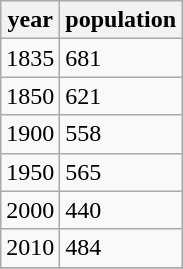<table class="wikitable">
<tr>
<th>year</th>
<th>population</th>
</tr>
<tr>
<td>1835</td>
<td>681</td>
</tr>
<tr>
<td>1850</td>
<td>621</td>
</tr>
<tr>
<td>1900</td>
<td>558</td>
</tr>
<tr>
<td>1950</td>
<td>565</td>
</tr>
<tr>
<td>2000</td>
<td>440</td>
</tr>
<tr>
<td>2010</td>
<td>484</td>
</tr>
<tr>
</tr>
</table>
